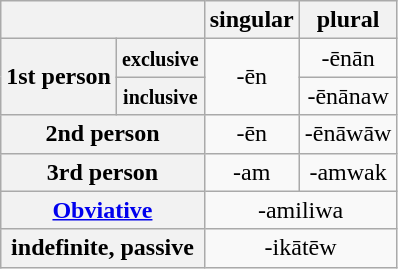<table class="wikitable" style="text-align:center;">
<tr>
<th colspan="2"></th>
<th>singular</th>
<th>plural</th>
</tr>
<tr>
<th rowspan="2">1st person</th>
<th><small>exclusive</small></th>
<td rowspan="2">-ēn</td>
<td>-ēnān</td>
</tr>
<tr>
<th><small>inclusive</small></th>
<td>-ēnānaw</td>
</tr>
<tr>
<th colspan="2">2nd person</th>
<td>-ēn</td>
<td>-ēnāwāw</td>
</tr>
<tr>
<th colspan="2">3rd person</th>
<td>-am</td>
<td>-amwak</td>
</tr>
<tr>
<th colspan="2"><a href='#'>Obviative</a></th>
<td colspan="2">-amiliwa</td>
</tr>
<tr>
<th colspan="2">indefinite, passive</th>
<td colspan="2">-ikātēw</td>
</tr>
</table>
